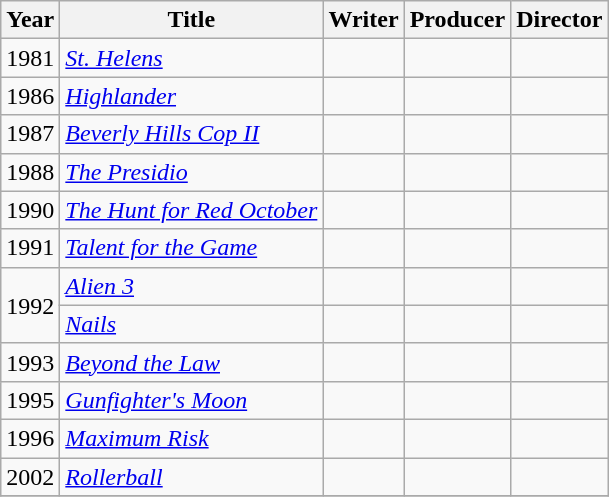<table class="wikitable">
<tr>
<th>Year</th>
<th>Title</th>
<th>Writer</th>
<th>Producer</th>
<th>Director</th>
</tr>
<tr>
<td>1981</td>
<td><em><a href='#'>St. Helens</a></em></td>
<td></td>
<td></td>
<td></td>
</tr>
<tr>
<td>1986</td>
<td><em><a href='#'>Highlander</a></em></td>
<td></td>
<td></td>
<td></td>
</tr>
<tr>
<td>1987</td>
<td><em><a href='#'>Beverly Hills Cop II</a></em></td>
<td></td>
<td></td>
<td></td>
</tr>
<tr>
<td>1988</td>
<td><em><a href='#'>The Presidio</a></em></td>
<td></td>
<td></td>
<td></td>
</tr>
<tr>
<td>1990</td>
<td><em><a href='#'>The Hunt for Red October</a></em></td>
<td></td>
<td></td>
<td></td>
</tr>
<tr>
<td>1991</td>
<td><em><a href='#'>Talent for the Game</a></em></td>
<td></td>
<td></td>
<td></td>
</tr>
<tr>
<td rowspan=2>1992</td>
<td><em><a href='#'>Alien 3</a></em></td>
<td></td>
<td></td>
<td></td>
</tr>
<tr>
<td><em><a href='#'>Nails</a></em></td>
<td></td>
<td></td>
<td></td>
</tr>
<tr>
<td>1993</td>
<td><em><a href='#'>Beyond the Law</a></em></td>
<td></td>
<td></td>
<td></td>
</tr>
<tr>
<td>1995</td>
<td><em><a href='#'>Gunfighter's Moon</a></em></td>
<td></td>
<td></td>
<td></td>
</tr>
<tr>
<td>1996</td>
<td><em><a href='#'>Maximum Risk</a></em></td>
<td></td>
<td></td>
<td></td>
</tr>
<tr>
<td>2002</td>
<td><em><a href='#'>Rollerball</a></em></td>
<td> </td>
<td></td>
<td></td>
</tr>
<tr>
</tr>
</table>
